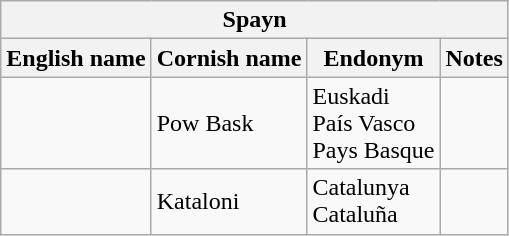<table class="wikitable sortable">
<tr>
<th colspan="24"> Spayn</th>
</tr>
<tr>
<th>English name</th>
<th>Cornish name</th>
<th>Endonym</th>
<th>Notes</th>
</tr>
<tr>
<td></td>
<td>Pow Bask</td>
<td>Euskadi<br>País Vasco<br>Pays Basque</td>
</tr>
<tr>
<td></td>
<td>Kataloni</td>
<td>Catalunya<br>Cataluña</td>
<td></td>
</tr>
</table>
